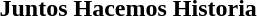<table>
<tr>
<th>Juntos Hacemos Historia</th>
</tr>
<tr>
<td></td>
</tr>
<tr>
<td></td>
</tr>
</table>
